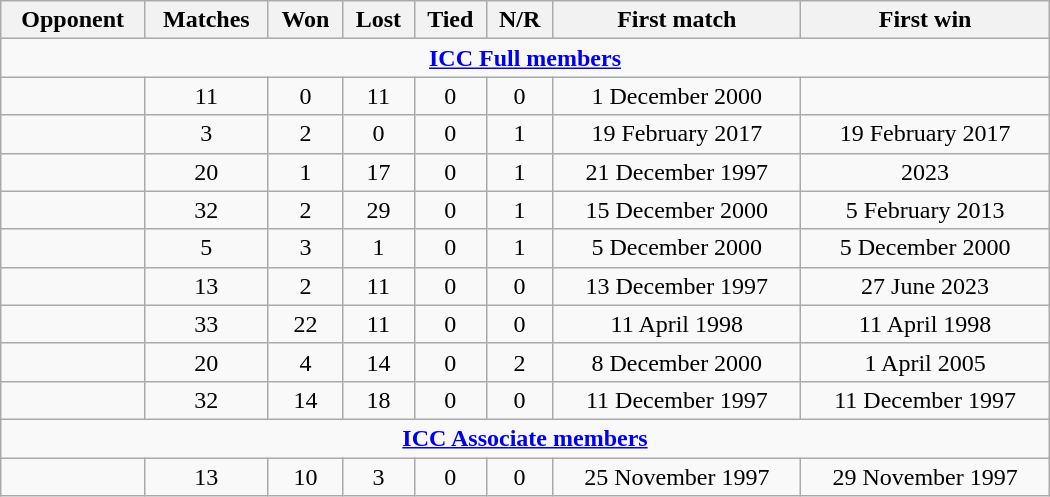<table class="wikitable plainrowheaders sortable" style="text-align: center; width: 700px;">
<tr>
<th>Opponent</th>
<th>Matches</th>
<th>Won</th>
<th>Lost</th>
<th>Tied</th>
<th>N/R</th>
<th>First match</th>
<th>First win</th>
</tr>
<tr>
<td colspan="8" style="text-align:center;"><strong><a href='#'>ICC Full members</a></strong></td>
</tr>
<tr>
<td align=left></td>
<td>11</td>
<td>0</td>
<td>11</td>
<td>0</td>
<td>0</td>
<td>1 December 2000</td>
<td></td>
</tr>
<tr>
<td align=left></td>
<td>3</td>
<td>2</td>
<td>0</td>
<td>0</td>
<td>1</td>
<td>19 February 2017</td>
<td>19 February 2017</td>
</tr>
<tr>
<td align=left></td>
<td>20</td>
<td>1</td>
<td>17</td>
<td>0</td>
<td>1</td>
<td>21 December 1997</td>
<td>2023</td>
</tr>
<tr>
<td align=left></td>
<td>32</td>
<td>2</td>
<td>29</td>
<td>0</td>
<td>1</td>
<td>15 December 2000</td>
<td>5 February 2013</td>
</tr>
<tr>
<td align=left></td>
<td>5</td>
<td>3</td>
<td>1</td>
<td>0</td>
<td>1</td>
<td>5 December 2000</td>
<td>5 December 2000</td>
</tr>
<tr>
<td align=left></td>
<td>13</td>
<td>2</td>
<td>11</td>
<td>0</td>
<td>0</td>
<td>13 December 1997</td>
<td>27 June 2023</td>
</tr>
<tr>
<td align=left></td>
<td>33</td>
<td>22</td>
<td>11</td>
<td>0</td>
<td>0</td>
<td>11 April 1998</td>
<td>11 April 1998</td>
</tr>
<tr>
<td align=left></td>
<td>20</td>
<td>4</td>
<td>14</td>
<td>0</td>
<td>2</td>
<td>8 December 2000</td>
<td>1 April 2005</td>
</tr>
<tr>
<td align=left></td>
<td>32</td>
<td>14</td>
<td>18</td>
<td>0</td>
<td>0</td>
<td>11 December 1997</td>
<td>11 December 1997</td>
</tr>
<tr>
<td colspan="8" style="text-align:center;"><strong><a href='#'>ICC Associate members</a></strong></td>
</tr>
<tr>
<td align=left></td>
<td>13</td>
<td>10</td>
<td>3</td>
<td>0</td>
<td>0</td>
<td>25 November 1997</td>
<td>29 November 1997</td>
</tr>
</table>
